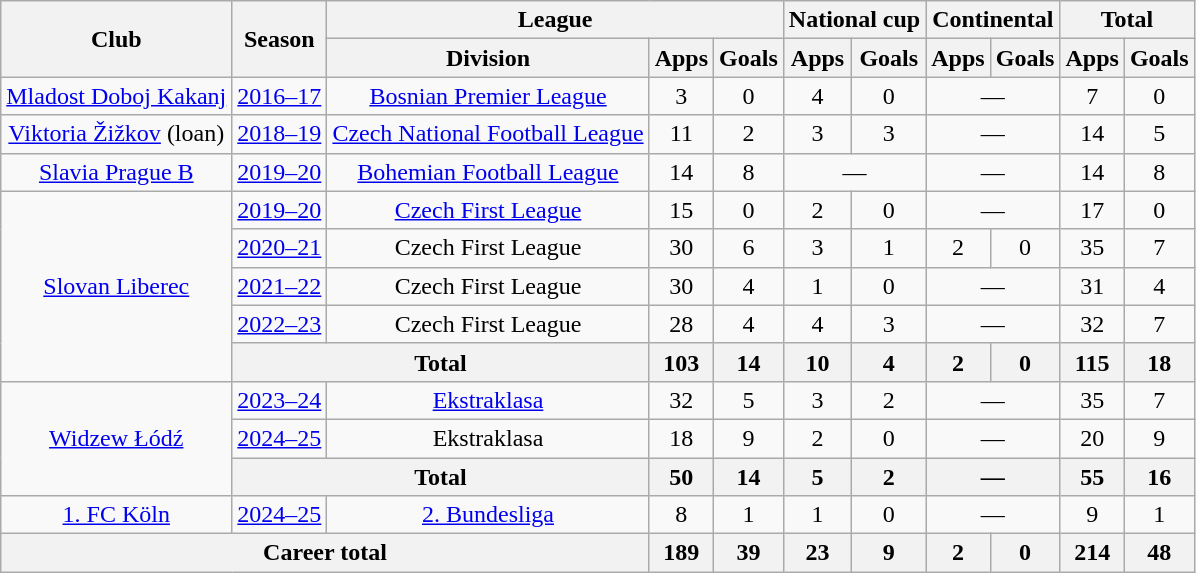<table class="wikitable" style="text-align:center">
<tr>
<th rowspan=2>Club</th>
<th rowspan=2>Season</th>
<th colspan=3>League</th>
<th colspan=2>National cup</th>
<th colspan=2>Continental</th>
<th colspan=2>Total</th>
</tr>
<tr>
<th>Division</th>
<th>Apps</th>
<th>Goals</th>
<th>Apps</th>
<th>Goals</th>
<th>Apps</th>
<th>Goals</th>
<th>Apps</th>
<th>Goals</th>
</tr>
<tr>
<td><a href='#'>Mladost Doboj Kakanj</a></td>
<td><a href='#'>2016–17</a></td>
<td><a href='#'>Bosnian Premier League</a></td>
<td>3</td>
<td>0</td>
<td>4</td>
<td>0</td>
<td colspan=2>—</td>
<td>7</td>
<td>0</td>
</tr>
<tr>
<td><a href='#'>Viktoria Žižkov</a> (loan)</td>
<td><a href='#'>2018–19</a></td>
<td><a href='#'>Czech National Football League</a></td>
<td>11</td>
<td>2</td>
<td>3</td>
<td>3</td>
<td colspan=2>—</td>
<td>14</td>
<td>5</td>
</tr>
<tr>
<td><a href='#'>Slavia Prague B</a></td>
<td><a href='#'>2019–20</a></td>
<td><a href='#'>Bohemian Football League</a></td>
<td>14</td>
<td>8</td>
<td colspan=2>—</td>
<td colspan=2>—</td>
<td>14</td>
<td>8</td>
</tr>
<tr>
<td rowspan=5><a href='#'>Slovan Liberec</a></td>
<td><a href='#'>2019–20</a></td>
<td><a href='#'>Czech First League</a></td>
<td>15</td>
<td>0</td>
<td>2</td>
<td>0</td>
<td colspan=2>—</td>
<td>17</td>
<td>0</td>
</tr>
<tr>
<td><a href='#'>2020–21</a></td>
<td>Czech First League</td>
<td>30</td>
<td>6</td>
<td>3</td>
<td>1</td>
<td>2</td>
<td>0</td>
<td>35</td>
<td>7</td>
</tr>
<tr>
<td><a href='#'>2021–22</a></td>
<td>Czech First League</td>
<td>30</td>
<td>4</td>
<td>1</td>
<td>0</td>
<td colspan=2>—</td>
<td>31</td>
<td>4</td>
</tr>
<tr>
<td><a href='#'>2022–23</a></td>
<td>Czech First League</td>
<td>28</td>
<td>4</td>
<td>4</td>
<td>3</td>
<td colspan=2>—</td>
<td>32</td>
<td>7</td>
</tr>
<tr>
<th colspan=2>Total</th>
<th>103</th>
<th>14</th>
<th>10</th>
<th>4</th>
<th>2</th>
<th>0</th>
<th>115</th>
<th>18</th>
</tr>
<tr>
<td rowspan=3><a href='#'>Widzew Łódź</a></td>
<td><a href='#'>2023–24</a></td>
<td><a href='#'>Ekstraklasa</a></td>
<td>32</td>
<td>5</td>
<td>3</td>
<td>2</td>
<td colspan=2>—</td>
<td>35</td>
<td>7</td>
</tr>
<tr>
<td><a href='#'>2024–25</a></td>
<td>Ekstraklasa</td>
<td>18</td>
<td>9</td>
<td>2</td>
<td>0</td>
<td colspan=2>—</td>
<td>20</td>
<td>9</td>
</tr>
<tr>
<th colspan=2>Total</th>
<th>50</th>
<th>14</th>
<th>5</th>
<th>2</th>
<th colspan=2>—</th>
<th>55</th>
<th>16</th>
</tr>
<tr>
<td><a href='#'>1. FC Köln</a></td>
<td><a href='#'>2024–25</a></td>
<td><a href='#'>2. Bundesliga</a></td>
<td>8</td>
<td>1</td>
<td>1</td>
<td>0</td>
<td colspan=2>—</td>
<td>9</td>
<td>1</td>
</tr>
<tr>
<th colspan=3>Career total</th>
<th>189</th>
<th>39</th>
<th>23</th>
<th>9</th>
<th>2</th>
<th>0</th>
<th>214</th>
<th>48</th>
</tr>
</table>
